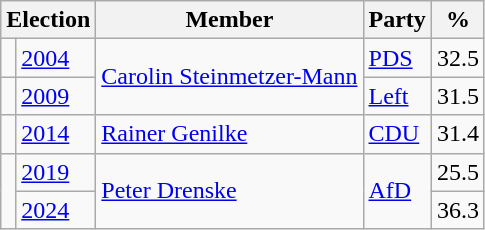<table class=wikitable>
<tr>
<th colspan=2>Election</th>
<th>Member</th>
<th>Party</th>
<th>%</th>
</tr>
<tr>
<td bgcolor=></td>
<td><a href='#'>2004</a></td>
<td rowspan=2><a href='#'>Carolin Steinmetzer-Mann</a></td>
<td><a href='#'>PDS</a></td>
<td align=right>32.5</td>
</tr>
<tr>
<td bgcolor=></td>
<td><a href='#'>2009</a></td>
<td><a href='#'>Left</a></td>
<td align=right>31.5</td>
</tr>
<tr>
<td bgcolor=></td>
<td><a href='#'>2014</a></td>
<td><a href='#'>Rainer Genilke</a></td>
<td><a href='#'>CDU</a></td>
<td align=right>31.4</td>
</tr>
<tr>
<td rowspan=2 bgcolor=></td>
<td><a href='#'>2019</a></td>
<td rowspan=2><a href='#'>Peter Drenske</a></td>
<td rowspan=2><a href='#'>AfD</a></td>
<td align=right>25.5</td>
</tr>
<tr>
<td><a href='#'>2024</a></td>
<td align=right>36.3</td>
</tr>
</table>
